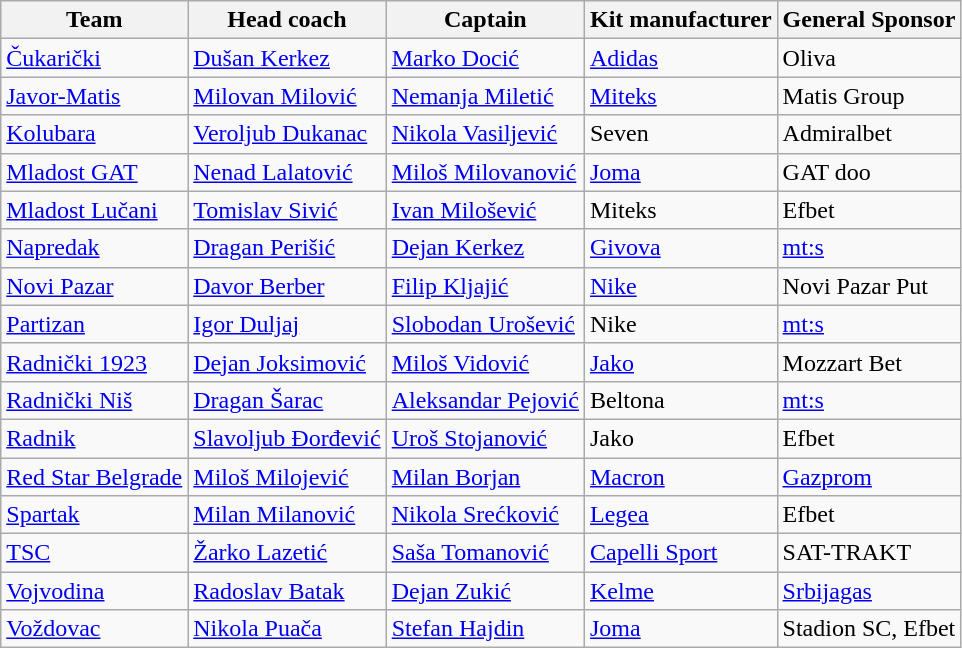<table class="wikitable sortable" style="text-align:left">
<tr>
<th>Team</th>
<th>Head coach</th>
<th>Captain</th>
<th>Kit manufacturer</th>
<th>General Sponsor</th>
</tr>
<tr>
<td><a href='#'>Čukarički</a></td>
<td> <a href='#'>Dušan Kerkez</a></td>
<td> <a href='#'>Marko Docić</a></td>
<td><a href='#'>Adidas</a></td>
<td>Oliva</td>
</tr>
<tr>
<td><a href='#'>Javor-Matis</a></td>
<td> <a href='#'>Milovan Milović</a></td>
<td> <a href='#'>Nemanja Miletić</a></td>
<td><a href='#'>Miteks</a></td>
<td>Matis Group</td>
</tr>
<tr>
<td><a href='#'>Kolubara</a></td>
<td> <a href='#'>Veroljub Dukanac</a></td>
<td> <a href='#'>Nikola Vasiljević</a></td>
<td>Seven</td>
<td>Admiralbet</td>
</tr>
<tr>
<td><a href='#'>Mladost GAT</a></td>
<td> <a href='#'>Nenad Lalatović</a></td>
<td> <a href='#'>Miloš Milovanović</a></td>
<td><a href='#'>Joma</a></td>
<td>GAT doo</td>
</tr>
<tr>
<td><a href='#'>Mladost Lučani</a></td>
<td> <a href='#'>Tomislav Sivić</a></td>
<td> <a href='#'>Ivan Milošević</a></td>
<td>Miteks</td>
<td>Efbet</td>
</tr>
<tr>
<td><a href='#'>Napredak</a></td>
<td> <a href='#'>Dragan Perišić</a></td>
<td> <a href='#'>Dejan Kerkez</a></td>
<td><a href='#'>Givova</a></td>
<td><a href='#'>mt:s</a></td>
</tr>
<tr>
<td><a href='#'>Novi Pazar</a></td>
<td> <a href='#'>Davor Berber</a></td>
<td> <a href='#'>Filip Kljajić</a></td>
<td><a href='#'>Nike</a></td>
<td>Novi Pazar Put</td>
</tr>
<tr>
<td><a href='#'>Partizan</a></td>
<td> <a href='#'>Igor Duljaj</a></td>
<td> <a href='#'>Slobodan Urošević</a></td>
<td>Nike</td>
<td><a href='#'>mt:s</a></td>
</tr>
<tr>
<td><a href='#'>Radnički 1923</a></td>
<td> <a href='#'>Dejan Joksimović</a></td>
<td> <a href='#'>Miloš Vidović</a></td>
<td><a href='#'>Jako</a></td>
<td>Mozzart Bet</td>
</tr>
<tr>
<td><a href='#'>Radnički Niš</a></td>
<td> <a href='#'>Dragan Šarac</a></td>
<td> <a href='#'>Aleksandar Pejović</a></td>
<td>Beltona</td>
<td><a href='#'>mt:s</a></td>
</tr>
<tr>
<td><a href='#'>Radnik</a></td>
<td> <a href='#'>Slavoljub Đorđević</a></td>
<td> <a href='#'>Uroš Stojanović</a></td>
<td>Jako</td>
<td>Efbet</td>
</tr>
<tr>
<td><a href='#'>Red Star Belgrade</a></td>
<td> <a href='#'>Miloš Milojević</a></td>
<td> <a href='#'>Milan Borjan</a></td>
<td><a href='#'>Macron</a></td>
<td><a href='#'>Gazprom</a></td>
</tr>
<tr>
<td><a href='#'>Spartak</a></td>
<td> <a href='#'>Milan Milanović</a></td>
<td> <a href='#'>Nikola Srećković</a></td>
<td><a href='#'>Legea</a></td>
<td>Efbet</td>
</tr>
<tr>
<td><a href='#'>TSC</a></td>
<td> <a href='#'>Žarko Lazetić</a></td>
<td> <a href='#'>Saša Tomanović</a></td>
<td><a href='#'>Capelli Sport</a></td>
<td>SAT-TRAKT</td>
</tr>
<tr>
<td><a href='#'>Vojvodina</a></td>
<td> <a href='#'>Radoslav Batak</a></td>
<td> <a href='#'>Dejan Zukić</a></td>
<td><a href='#'>Kelme</a></td>
<td><a href='#'>Srbijagas</a></td>
</tr>
<tr>
<td><a href='#'>Voždovac</a></td>
<td> <a href='#'>Nikola Puača</a></td>
<td> <a href='#'>Stefan Hajdin</a></td>
<td><a href='#'>Joma</a></td>
<td>Stadion SC, Efbet</td>
</tr>
</table>
